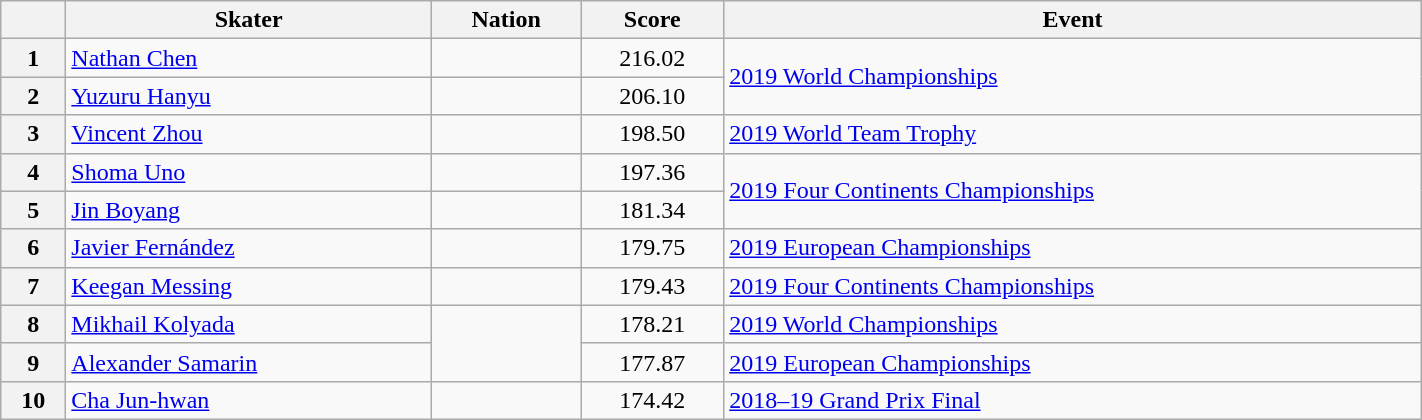<table class="wikitable sortable" style="text-align:left; width:75%">
<tr>
<th scope="col"></th>
<th scope="col">Skater</th>
<th scope="col">Nation</th>
<th scope="col">Score</th>
<th scope="col">Event</th>
</tr>
<tr>
<th scope="row">1</th>
<td><a href='#'>Nathan Chen</a></td>
<td></td>
<td style="text-align:center;">216.02</td>
<td rowspan="2"><a href='#'>2019 World Championships</a></td>
</tr>
<tr>
<th scope="row">2</th>
<td><a href='#'>Yuzuru Hanyu</a></td>
<td></td>
<td style="text-align:center;">206.10</td>
</tr>
<tr>
<th scope="row">3</th>
<td><a href='#'>Vincent Zhou</a></td>
<td></td>
<td style="text-align:center;">198.50</td>
<td><a href='#'>2019 World Team Trophy</a></td>
</tr>
<tr>
<th scope="row">4</th>
<td><a href='#'>Shoma Uno</a></td>
<td></td>
<td style="text-align:center;">197.36</td>
<td rowspan="2"><a href='#'>2019 Four Continents Championships</a></td>
</tr>
<tr>
<th scope="row">5</th>
<td><a href='#'>Jin Boyang</a></td>
<td></td>
<td style="text-align:center;">181.34</td>
</tr>
<tr>
<th scope="row">6</th>
<td><a href='#'>Javier Fernández</a></td>
<td></td>
<td style="text-align:center;">179.75</td>
<td><a href='#'>2019 European Championships</a></td>
</tr>
<tr>
<th scope="row">7</th>
<td><a href='#'>Keegan Messing</a></td>
<td></td>
<td style="text-align:center;">179.43</td>
<td><a href='#'>2019 Four Continents Championships</a></td>
</tr>
<tr>
<th scope="row">8</th>
<td><a href='#'>Mikhail Kolyada</a></td>
<td rowspan="2"></td>
<td style="text-align:center;">178.21</td>
<td><a href='#'>2019 World Championships</a></td>
</tr>
<tr>
<th scope="row">9</th>
<td><a href='#'>Alexander Samarin</a></td>
<td style="text-align:center;">177.87</td>
<td><a href='#'>2019 European Championships</a></td>
</tr>
<tr>
<th scope="row">10</th>
<td><a href='#'>Cha Jun-hwan</a></td>
<td></td>
<td style="text-align:center;">174.42</td>
<td><a href='#'>2018–19 Grand Prix Final</a></td>
</tr>
</table>
